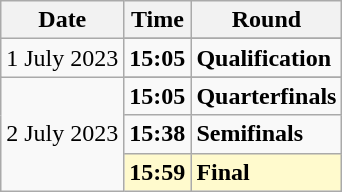<table class="wikitable">
<tr>
<th>Date</th>
<th>Time</th>
<th>Round</th>
</tr>
<tr>
<td rowspan=2>1 July 2023</td>
</tr>
<tr>
<td><strong>15:05</strong></td>
<td><strong>Qualification</strong></td>
</tr>
<tr>
<td rowspan=4>2 July 2023</td>
</tr>
<tr>
<td><strong>15:05</strong></td>
<td><strong>Quarterfinals</strong></td>
</tr>
<tr>
<td><strong>15:38</strong></td>
<td><strong>Semifinals</strong></td>
</tr>
<tr style=background:lemonchiffon>
<td><strong>15:59</strong></td>
<td><strong>Final</strong></td>
</tr>
</table>
